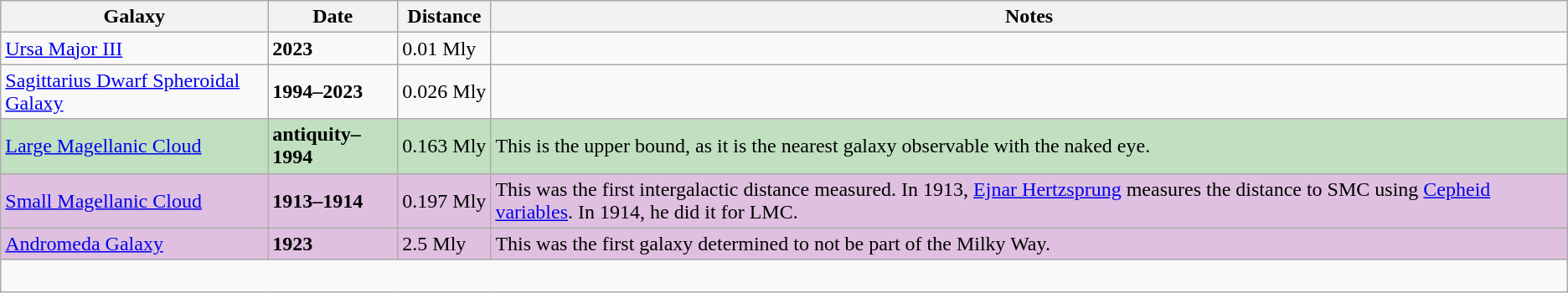<table class="wikitable">
<tr>
<th>Galaxy</th>
<th>Date</th>
<th>Distance</th>
<th>Notes</th>
</tr>
<tr>
<td><a href='#'>Ursa Major III</a></td>
<td><strong>2023</strong></td>
<td>0.01 Mly</td>
<td></td>
</tr>
<tr>
<td><a href='#'>Sagittarius Dwarf Spheroidal Galaxy</a></td>
<td><strong>1994–2023</strong></td>
<td>0.026 Mly</td>
<td></td>
</tr>
<tr style="background:#c0e0c0;">
<td><a href='#'>Large Magellanic Cloud</a></td>
<td><strong>antiquity–1994</strong></td>
<td>0.163 Mly</td>
<td>This is the upper bound, as it is the nearest galaxy observable with the naked eye.</td>
</tr>
<tr style="background:#e0c0e0;">
<td><a href='#'>Small Magellanic Cloud</a></td>
<td><strong>1913–1914</strong></td>
<td>0.197 Mly</td>
<td>This was the first intergalactic distance measured. In 1913, <a href='#'>Ejnar Hertzsprung</a> measures the distance to SMC using <a href='#'>Cepheid variables</a>. In 1914, he did it for LMC.</td>
</tr>
<tr style="background:#e0c0e0;">
<td><a href='#'>Andromeda Galaxy</a></td>
<td><strong>1923</strong></td>
<td>2.5 Mly</td>
<td>This was the first galaxy determined to not be part of the Milky Way.</td>
</tr>
<tr>
<td colspan=4><br></td>
</tr>
</table>
